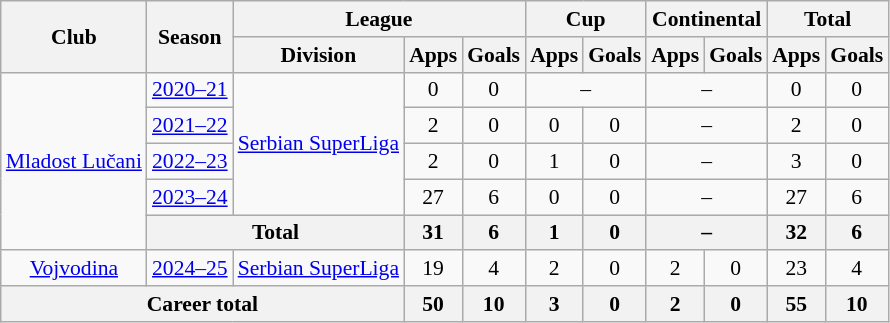<table class="wikitable" style="text-align: center;font-size:90%">
<tr>
<th rowspan="2">Club</th>
<th rowspan="2">Season</th>
<th colspan="3">League</th>
<th colspan="2">Cup</th>
<th colspan="2">Continental</th>
<th colspan="2">Total</th>
</tr>
<tr>
<th>Division</th>
<th>Apps</th>
<th>Goals</th>
<th>Apps</th>
<th>Goals</th>
<th>Apps</th>
<th>Goals</th>
<th>Apps</th>
<th>Goals</th>
</tr>
<tr>
<td rowspan="5" valign="center"><a href='#'>Mladost Lučani</a></td>
<td><a href='#'>2020–21</a></td>
<td rowspan="4" valign="center"><a href='#'>Serbian SuperLiga</a></td>
<td>0</td>
<td>0</td>
<td colspan="2">–</td>
<td colspan="2">–</td>
<td>0</td>
<td>0</td>
</tr>
<tr>
<td><a href='#'>2021–22</a></td>
<td>2</td>
<td>0</td>
<td>0</td>
<td>0</td>
<td colspan="2">–</td>
<td>2</td>
<td>0</td>
</tr>
<tr>
<td><a href='#'>2022–23</a></td>
<td>2</td>
<td>0</td>
<td>1</td>
<td>0</td>
<td colspan="2">–</td>
<td>3</td>
<td>0</td>
</tr>
<tr>
<td><a href='#'>2023–24</a></td>
<td>27</td>
<td>6</td>
<td>0</td>
<td>0</td>
<td colspan="2">–</td>
<td>27</td>
<td>6</td>
</tr>
<tr>
<th colspan="2">Total</th>
<th>31</th>
<th>6</th>
<th>1</th>
<th>0</th>
<th colspan="2">–</th>
<th>32</th>
<th>6</th>
</tr>
<tr>
<td><a href='#'>Vojvodina</a></td>
<td><a href='#'>2024–25</a></td>
<td><a href='#'>Serbian SuperLiga</a></td>
<td>19</td>
<td>4</td>
<td>2</td>
<td>0</td>
<td>2</td>
<td>0</td>
<td>23</td>
<td>4</td>
</tr>
<tr>
<th colspan="3">Career total</th>
<th>50</th>
<th>10</th>
<th>3</th>
<th>0</th>
<th>2</th>
<th>0</th>
<th>55</th>
<th>10</th>
</tr>
</table>
